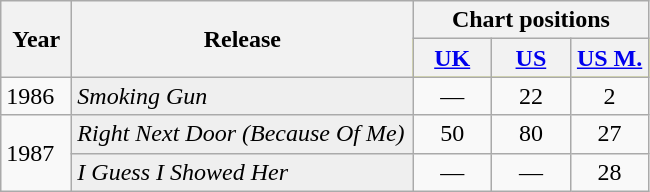<table class="wikitable plainrowheaders">
<tr>
<th width="40" rowspan="2">Year</th>
<th width="220" rowspan="2">Release</th>
<th width="150" colspan="3">Chart positions</th>
</tr>
<tr bgcolor="#efefef;">
<th width="40"><a href='#'>UK</a><br></th>
<th width="40"><a href='#'>US</a><br></th>
<th width="40"><a href='#'>US M.</a><br></th>
</tr>
<tr>
<td>1986</td>
<td bgcolor="#efefef"><em>Smoking Gun</em></td>
<td align="center">—</td>
<td align="center">22</td>
<td align="center">2</td>
</tr>
<tr>
<td rowspan="2">1987</td>
<td bgcolor="#efefef"><em>Right Next Door (Because Of Me)</em></td>
<td align="center">50</td>
<td align="center">80</td>
<td align="center">27</td>
</tr>
<tr>
<td bgcolor="#efefef"><em>I Guess I Showed Her</em></td>
<td align="center">—</td>
<td align="center">—</td>
<td align="center">28</td>
</tr>
</table>
